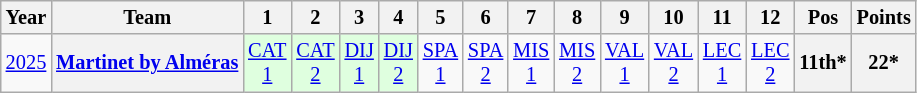<table class="wikitable" style="text-align:center; font-size:85%">
<tr>
<th>Year</th>
<th>Team</th>
<th>1</th>
<th>2</th>
<th>3</th>
<th>4</th>
<th>5</th>
<th>6</th>
<th>7</th>
<th>8</th>
<th>9</th>
<th>10</th>
<th>11</th>
<th>12</th>
<th>Pos</th>
<th>Points</th>
</tr>
<tr>
<td><a href='#'>2025</a></td>
<th nowrap><a href='#'>Martinet by Alméras</a></th>
<td style="background:#DFFFDF;"><a href='#'>CAT<br>1</a><br></td>
<td style="background:#DFFFDF;"><a href='#'>CAT<br>2</a><br></td>
<td style="background:#DFFFDF;"><a href='#'>DIJ<br>1</a><br></td>
<td style="background:#DFFFDF;"><a href='#'>DIJ<br>2</a><br></td>
<td style="background:#;"><a href='#'>SPA<br>1</a></td>
<td style="background:#;"><a href='#'>SPA<br>2</a></td>
<td style="background:#;"><a href='#'>MIS<br>1</a></td>
<td style="background:#;"><a href='#'>MIS<br>2</a></td>
<td style="background:#;"><a href='#'>VAL<br>1</a></td>
<td style="background:#;"><a href='#'>VAL<br>2</a></td>
<td style="background:#;"><a href='#'>LEC<br>1</a></td>
<td style="background:#;"><a href='#'>LEC<br>2</a></td>
<th>11th*</th>
<th>22*</th>
</tr>
</table>
